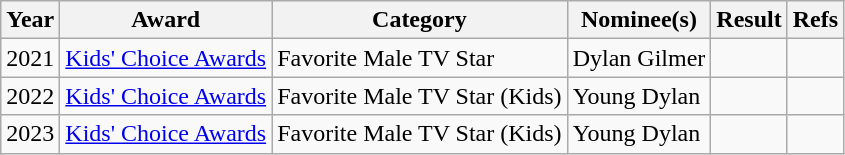<table class="wikitable">
<tr>
<th>Year</th>
<th>Award</th>
<th>Category</th>
<th>Nominee(s)</th>
<th>Result</th>
<th>Refs</th>
</tr>
<tr>
<td>2021</td>
<td><a href='#'>Kids' Choice Awards</a></td>
<td>Favorite Male TV Star</td>
<td>Dylan Gilmer</td>
<td></td>
<td style="text-align:center;"></td>
</tr>
<tr>
<td>2022</td>
<td><a href='#'>Kids' Choice Awards</a></td>
<td>Favorite Male TV Star (Kids)</td>
<td>Young Dylan</td>
<td></td>
<td style="text-align:center;"></td>
</tr>
<tr>
<td>2023</td>
<td><a href='#'>Kids' Choice Awards</a></td>
<td>Favorite Male TV Star (Kids)</td>
<td>Young Dylan</td>
<td></td>
<td style="text-align:center;"></td>
</tr>
</table>
